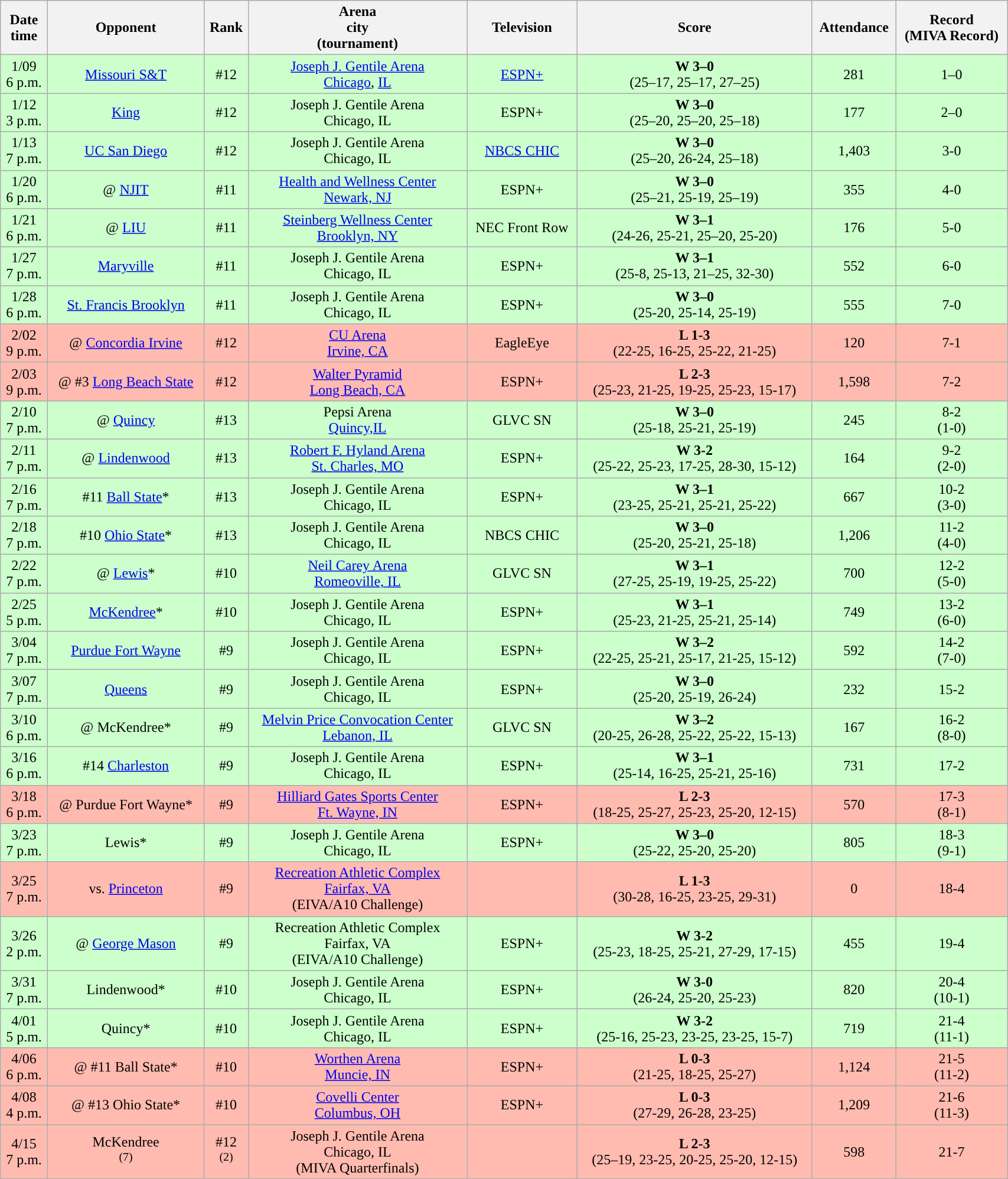<table class="wikitable sortable" style="width:90%">
<tr>
<th>Date<br>time</th>
<th>Opponent</th>
<th>Rank</th>
<th>Arena<br>city<br>(tournament)</th>
<th>Television</th>
<th>Score</th>
<th>Attendance</th>
<th>Record<br>(MIVA Record)</th>
</tr>
<tr align="center" bgcolor="#ccffcc">
<td>1/09<br>6 p.m.</td>
<td><a href='#'>Missouri S&T</a></td>
<td>#12</td>
<td><a href='#'>Joseph J. Gentile Arena</a><br><a href='#'>Chicago</a>, <a href='#'>IL</a></td>
<td><a href='#'>ESPN+</a></td>
<td><strong>W 3–0</strong><br>(25–17, 25–17, 27–25)</td>
<td>281</td>
<td>1–0</td>
</tr>
<tr align="center" bgcolor="#ccffcc">
<td>1/12<br>3 p.m.</td>
<td><a href='#'>King</a></td>
<td>#12</td>
<td>Joseph J. Gentile Arena<br>Chicago, IL</td>
<td>ESPN+</td>
<td><strong>W 3–0</strong><br>(25–20, 25–20, 25–18)</td>
<td>177</td>
<td>2–0</td>
</tr>
<tr align="center" bgcolor="#ccffcc">
<td>1/13<br>7 p.m.</td>
<td><a href='#'>UC San Diego</a></td>
<td>#12</td>
<td>Joseph J. Gentile Arena<br>Chicago, IL</td>
<td><a href='#'>NBCS CHIC</a></td>
<td><strong>W 3–0</strong><br>(25–20, 26-24, 25–18)</td>
<td>1,403</td>
<td>3-0</td>
</tr>
<tr align="center" bgcolor="#ccffcc">
<td>1/20<br>6 p.m.</td>
<td>@ <a href='#'>NJIT</a></td>
<td>#11</td>
<td><a href='#'>Health and Wellness Center</a><br><a href='#'>Newark, NJ</a></td>
<td>ESPN+</td>
<td><strong>W 3–0</strong><br>(25–21, 25-19, 25–19)</td>
<td>355</td>
<td>4-0</td>
</tr>
<tr align="center" bgcolor="#ccffcc">
<td>1/21<br>6 p.m.</td>
<td>@ <a href='#'>LIU</a></td>
<td>#11</td>
<td><a href='#'>Steinberg Wellness Center</a><br><a href='#'>Brooklyn, NY</a></td>
<td>NEC Front Row</td>
<td><strong>W 3–1</strong><br>(24-26, 25-21, 25–20, 25-20)</td>
<td>176</td>
<td>5-0</td>
</tr>
<tr align="center" bgcolor="#ccffcc">
<td>1/27<br>7 p.m.</td>
<td><a href='#'>Maryville</a></td>
<td>#11</td>
<td>Joseph J. Gentile Arena<br>Chicago, IL</td>
<td>ESPN+</td>
<td><strong>W 3–1</strong><br>(25-8, 25-13, 21–25, 32-30)</td>
<td>552</td>
<td>6-0</td>
</tr>
<tr align="center" bgcolor="#ccffcc">
<td>1/28<br>6 p.m.</td>
<td><a href='#'>St. Francis Brooklyn</a></td>
<td>#11</td>
<td>Joseph J. Gentile Arena<br>Chicago, IL</td>
<td>ESPN+</td>
<td><strong>W 3–0</strong><br>(25-20, 25-14, 25-19)</td>
<td>555</td>
<td>7-0</td>
</tr>
<tr align="center" bgcolor="#ffbbb">
<td>2/02<br>9 p.m.</td>
<td>@ <a href='#'>Concordia Irvine</a></td>
<td>#12</td>
<td><a href='#'>CU Arena</a><br><a href='#'>Irvine, CA</a></td>
<td>EagleEye</td>
<td><strong>L 1-3</strong><br>(22-25, 16-25, 25-22, 21-25)</td>
<td>120</td>
<td>7-1</td>
</tr>
<tr align="center" bgcolor="#ffbbb">
<td>2/03<br>9 p.m.</td>
<td>@ #3 <a href='#'>Long Beach State</a></td>
<td>#12</td>
<td><a href='#'>Walter Pyramid</a><br><a href='#'>Long Beach, CA</a></td>
<td>ESPN+</td>
<td><strong>L 2-3</strong><br>(25-23, 21-25, 19-25, 25-23, 15-17)</td>
<td>1,598</td>
<td>7-2</td>
</tr>
<tr align="center" bgcolor="#ccffcc">
<td>2/10<br>7 p.m.</td>
<td>@ <a href='#'>Quincy</a></td>
<td>#13</td>
<td>Pepsi Arena<br><a href='#'>Quincy,IL</a></td>
<td>GLVC SN</td>
<td><strong>W 3–0</strong><br>(25-18, 25-21, 25-19)</td>
<td>245</td>
<td>8-2<br>(1-0)</td>
</tr>
<tr align="center" bgcolor="#ccffcc">
<td>2/11<br>7 p.m.</td>
<td>@ <a href='#'>Lindenwood</a></td>
<td>#13</td>
<td><a href='#'>Robert F. Hyland Arena</a><br><a href='#'>St. Charles, MO</a></td>
<td>ESPN+</td>
<td><strong>W 3-2</strong><br>(25-22, 25-23, 17-25, 28-30, 15-12)</td>
<td>164</td>
<td>9-2<br>(2-0)</td>
</tr>
<tr align="center" bgcolor="#ccffcc">
<td>2/16<br>7 p.m.</td>
<td>#11 <a href='#'>Ball State</a>*</td>
<td>#13</td>
<td>Joseph J. Gentile Arena<br>Chicago, IL</td>
<td>ESPN+</td>
<td><strong>W 3–1</strong><br>(23-25, 25-21, 25-21, 25-22)</td>
<td>667</td>
<td>10-2<br>(3-0)</td>
</tr>
<tr align="center" bgcolor="#ccffcc">
<td>2/18<br>7 p.m.</td>
<td>#10 <a href='#'>Ohio State</a>*</td>
<td>#13</td>
<td>Joseph J. Gentile Arena<br>Chicago, IL</td>
<td>NBCS CHIC</td>
<td><strong>W 3–0</strong><br>(25-20, 25-21, 25-18)</td>
<td>1,206</td>
<td>11-2<br>(4-0)</td>
</tr>
<tr align="center" bgcolor="#ccffcc">
<td>2/22<br>7 p.m.</td>
<td>@ <a href='#'>Lewis</a>*</td>
<td>#10</td>
<td><a href='#'>Neil Carey Arena</a><br><a href='#'>Romeoville, IL</a></td>
<td>GLVC SN</td>
<td><strong>W 3–1</strong><br>(27-25, 25-19, 19-25, 25-22)</td>
<td>700</td>
<td>12-2<br>(5-0)</td>
</tr>
<tr align="center" bgcolor="#ccffcc">
<td>2/25<br>5 p.m.</td>
<td><a href='#'>McKendree</a>*</td>
<td>#10</td>
<td>Joseph J. Gentile Arena<br>Chicago, IL</td>
<td>ESPN+</td>
<td><strong>W 3–1</strong><br>(25-23, 21-25, 25-21, 25-14)</td>
<td>749</td>
<td>13-2<br>(6-0)</td>
</tr>
<tr align="center" bgcolor="#ccffcc">
<td>3/04<br>7 p.m.</td>
<td><a href='#'>Purdue Fort Wayne</a></td>
<td>#9</td>
<td>Joseph J. Gentile Arena<br>Chicago, IL</td>
<td>ESPN+</td>
<td><strong>W 3–2</strong><br>(22-25, 25-21, 25-17, 21-25, 15-12)</td>
<td>592</td>
<td>14-2<br>(7-0)</td>
</tr>
<tr align="center" bgcolor="#ccffcc">
<td>3/07<br>7 p.m.</td>
<td><a href='#'>Queens</a></td>
<td>#9</td>
<td>Joseph J. Gentile Arena<br>Chicago, IL</td>
<td>ESPN+</td>
<td><strong>W 3–0</strong><br>(25-20, 25-19, 26-24)</td>
<td>232</td>
<td>15-2</td>
</tr>
<tr align="center" bgcolor="#ccffcc">
<td>3/10<br>6 p.m.</td>
<td>@ McKendree*</td>
<td>#9</td>
<td><a href='#'>Melvin Price Convocation Center</a><br><a href='#'>Lebanon, IL</a></td>
<td>GLVC SN</td>
<td><strong>W 3–2</strong><br>(20-25, 26-28, 25-22, 25-22, 15-13)</td>
<td>167</td>
<td>16-2<br>(8-0)</td>
</tr>
<tr align="center" bgcolor="#ccffcc">
<td>3/16<br>6 p.m.</td>
<td>#14 <a href='#'>Charleston</a></td>
<td>#9</td>
<td>Joseph J. Gentile Arena<br>Chicago, IL</td>
<td>ESPN+</td>
<td><strong>W 3–1</strong><br>(25-14, 16-25, 25-21, 25-16)</td>
<td>731</td>
<td>17-2</td>
</tr>
<tr align="center" bgcolor="#ffbbb">
<td>3/18<br>6 p.m.</td>
<td>@ Purdue Fort Wayne*</td>
<td>#9</td>
<td><a href='#'>Hilliard Gates Sports Center</a><br><a href='#'>Ft. Wayne, IN</a></td>
<td>ESPN+</td>
<td><strong>L 2-3</strong><br>(18-25, 25-27, 25-23, 25-20, 12-15)</td>
<td>570</td>
<td>17-3<br>(8-1)</td>
</tr>
<tr align="center" bgcolor="#ccffcc">
<td>3/23<br>7 p.m.</td>
<td>Lewis*</td>
<td>#9</td>
<td>Joseph J. Gentile Arena<br>Chicago, IL</td>
<td>ESPN+</td>
<td><strong>W 3–0</strong><br>(25-22, 25-20, 25-20)</td>
<td>805</td>
<td>18-3<br>(9-1)</td>
</tr>
<tr align="center" bgcolor="#ffbbb">
<td>3/25<br>7 p.m.</td>
<td>vs. <a href='#'>Princeton</a></td>
<td>#9</td>
<td><a href='#'>Recreation Athletic Complex</a><br><a href='#'>Fairfax, VA</a><br>(EIVA/A10 Challenge)</td>
<td></td>
<td><strong>L 1-3</strong><br>(30-28, 16-25, 23-25, 29-31)</td>
<td>0</td>
<td>18-4</td>
</tr>
<tr align="center" bgcolor="#ccffcc">
<td>3/26<br>2 p.m.</td>
<td>@ <a href='#'>George Mason</a></td>
<td>#9</td>
<td>Recreation Athletic Complex<br>Fairfax, VA<br>(EIVA/A10 Challenge)</td>
<td>ESPN+</td>
<td><strong>W 3-2</strong><br>(25-23, 18-25, 25-21, 27-29, 17-15)</td>
<td>455</td>
<td>19-4</td>
</tr>
<tr align="center" bgcolor="#ccffcc">
<td>3/31<br>7 p.m.</td>
<td>Lindenwood*</td>
<td>#10</td>
<td>Joseph J. Gentile Arena<br>Chicago, IL</td>
<td>ESPN+</td>
<td><strong>W 3-0</strong><br>(26-24, 25-20, 25-23)</td>
<td>820</td>
<td>20-4<br>(10-1)</td>
</tr>
<tr align="center" bgcolor="#ccffcc">
<td>4/01<br>5 p.m.</td>
<td>Quincy*</td>
<td>#10</td>
<td>Joseph J. Gentile Arena<br>Chicago, IL</td>
<td>ESPN+</td>
<td><strong>W 3-2</strong><br>(25-16, 25-23, 23-25, 23-25, 15-7)</td>
<td>719</td>
<td>21-4<br>(11-1)</td>
</tr>
<tr align="center" bgcolor="#ffbbb">
<td>4/06<br>6 p.m.</td>
<td>@ #11 Ball State*</td>
<td>#10</td>
<td><a href='#'>Worthen Arena</a><br><a href='#'>Muncie, IN</a></td>
<td>ESPN+</td>
<td><strong>L 0-3</strong><br>(21-25, 18-25, 25-27)</td>
<td>1,124</td>
<td>21-5<br>(11-2)</td>
</tr>
<tr align="center" bgcolor="#ffbbb">
<td>4/08<br>4 p.m.</td>
<td>@ #13 Ohio State*</td>
<td>#10</td>
<td><a href='#'>Covelli Center</a><br><a href='#'>Columbus, OH</a></td>
<td>ESPN+</td>
<td><strong>L 0-3</strong><br>(27-29, 26-28, 23-25)</td>
<td>1,209</td>
<td>21-6<br>(11-3)</td>
</tr>
<tr align="center" bgcolor="#ffbbb">
<td>4/15<br>7 p.m.</td>
<td>McKendree <br> <sup>(7)</sup></td>
<td>#12 <br> <sup>(2)</sup></td>
<td>Joseph J. Gentile Arena<br>Chicago, IL<br>(MIVA Quarterfinals)</td>
<td></td>
<td><strong>L 2-3</strong><br>(25–19, 23-25, 20-25, 25-20, 12-15)</td>
<td>598</td>
<td>21-7</td>
</tr>
</table>
